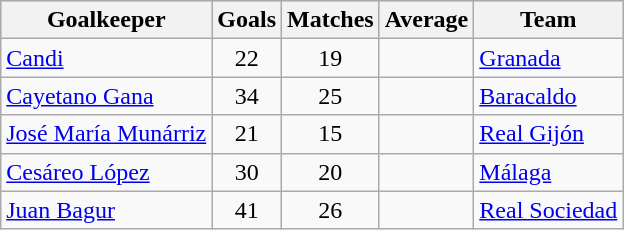<table class="wikitable sortable" class="wikitable">
<tr style="background:#ccc; text-align:center;">
<th>Goalkeeper</th>
<th>Goals</th>
<th>Matches</th>
<th>Average</th>
<th>Team</th>
</tr>
<tr>
<td> <a href='#'>Candi</a></td>
<td style="text-align:center;">22</td>
<td style="text-align:center;">19</td>
<td style="text-align:center;"></td>
<td><a href='#'>Granada</a></td>
</tr>
<tr>
<td> <a href='#'>Cayetano Gana</a></td>
<td style="text-align:center;">34</td>
<td style="text-align:center;">25</td>
<td style="text-align:center;"></td>
<td><a href='#'>Baracaldo</a></td>
</tr>
<tr>
<td> <a href='#'>José María Munárriz</a></td>
<td style="text-align:center;">21</td>
<td style="text-align:center;">15</td>
<td style="text-align:center;"></td>
<td><a href='#'>Real Gijón</a></td>
</tr>
<tr>
<td> <a href='#'>Cesáreo López</a></td>
<td style="text-align:center;">30</td>
<td style="text-align:center;">20</td>
<td style="text-align:center;"></td>
<td><a href='#'>Málaga</a></td>
</tr>
<tr>
<td> <a href='#'>Juan Bagur</a></td>
<td style="text-align:center;">41</td>
<td style="text-align:center;">26</td>
<td style="text-align:center;"></td>
<td><a href='#'>Real Sociedad</a></td>
</tr>
</table>
